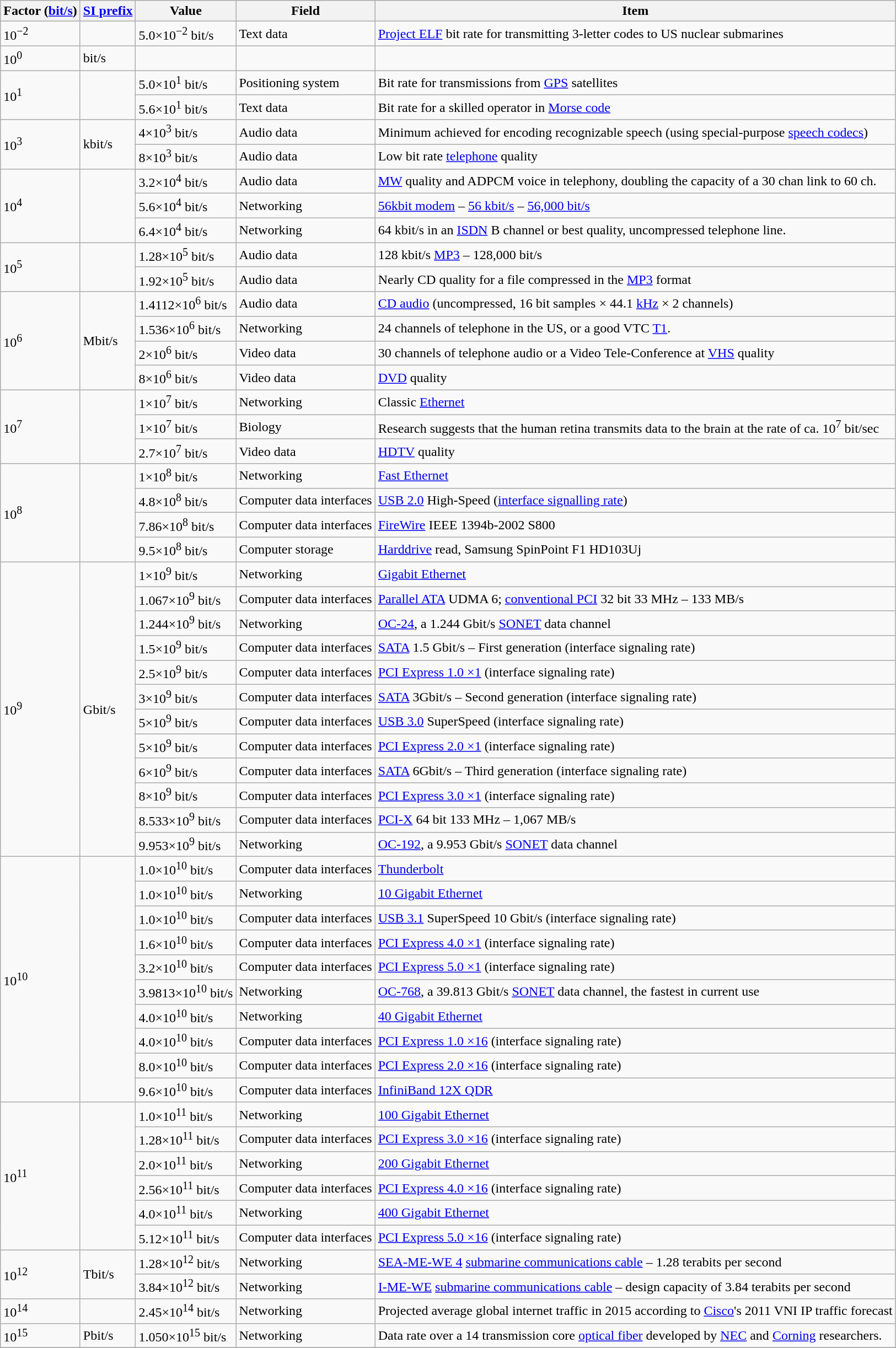<table class="wikitable sortable">
<tr>
<th>Factor (<a href='#'>bit/s</a>)</th>
<th><a href='#'>SI prefix</a></th>
<th>Value</th>
<th>Field</th>
<th>Item</th>
</tr>
<tr --->
<td>10<sup>−2</sup></td>
<td></td>
<td>5.0×10<sup>−2</sup> bit/s</td>
<td>Text data</td>
<td><a href='#'>Project ELF</a> bit rate for transmitting 3-letter codes to US nuclear submarines </td>
</tr>
<tr --->
<td>10<sup>0</sup></td>
<td>bit/s</td>
<td></td>
<td></td>
<td></td>
</tr>
<tr --->
<td rowspan=2>10<sup>1</sup></td>
<td rowspan=2></td>
<td>5.0×10<sup>1</sup> bit/s</td>
<td>Positioning system</td>
<td>Bit rate for transmissions from <a href='#'>GPS</a> satellites </td>
</tr>
<tr --->
<td>5.6×10<sup>1</sup> bit/s</td>
<td>Text data</td>
<td>Bit rate for a skilled operator in <a href='#'>Morse code</a></td>
</tr>
<tr --->
<td rowspan="2">10<sup>3</sup></td>
<td rowspan="2">kbit/s</td>
<td>4×10<sup>3</sup> bit/s</td>
<td>Audio data</td>
<td>Minimum achieved for encoding recognizable speech (using special-purpose <a href='#'>speech codecs</a>)</td>
</tr>
<tr --->
<td>8×10<sup>3</sup> bit/s</td>
<td>Audio data</td>
<td>Low bit rate <a href='#'>telephone</a> quality</td>
</tr>
<tr --->
<td rowspan="4">10<sup>4</sup></td>
<td rowspan="4"></td>
</tr>
<tr --->
<td>3.2×10<sup>4</sup> bit/s</td>
<td>Audio data</td>
<td><a href='#'>MW</a> quality and ADPCM voice in telephony, doubling the capacity of a 30 chan link to 60 ch.</td>
</tr>
<tr>
<td>5.6×10<sup>4</sup> bit/s</td>
<td>Networking</td>
<td><a href='#'>56kbit modem</a> – <a href='#'>56 kbit/s</a> – <a href='#'>56,000 bit/s</a></td>
</tr>
<tr --->
<td>6.4×10<sup>4</sup> bit/s</td>
<td>Networking</td>
<td>64 kbit/s in an <a href='#'>ISDN</a> B channel or best quality, uncompressed telephone line.</td>
</tr>
<tr --->
<td rowspan=2>10<sup>5</sup></td>
<td rowspan=2></td>
<td>1.28×10<sup>5</sup> bit/s</td>
<td>Audio data</td>
<td>128 kbit/s <a href='#'>MP3</a> – 128,000 bit/s</td>
</tr>
<tr --->
<td>1.92×10<sup>5</sup> bit/s</td>
<td>Audio data</td>
<td>Nearly CD quality for a file compressed in the <a href='#'>MP3</a> format</td>
</tr>
<tr --->
<td rowspan=4>10<sup>6</sup></td>
<td rowspan=4>Mbit/s</td>
<td>1.4112×10<sup>6</sup> bit/s</td>
<td>Audio data</td>
<td><a href='#'>CD audio</a> (uncompressed, 16 bit samples × 44.1 <a href='#'>kHz</a> × 2 channels)</td>
</tr>
<tr --->
<td>1.536×10<sup>6</sup> bit/s</td>
<td>Networking</td>
<td>24 channels of telephone in the US, or a good VTC <a href='#'>T1</a>.</td>
</tr>
<tr --->
<td>2×10<sup>6</sup> bit/s</td>
<td>Video data</td>
<td>30 channels of telephone audio or a Video Tele-Conference at <a href='#'>VHS</a> quality</td>
</tr>
<tr --->
<td>8×10<sup>6</sup> bit/s</td>
<td>Video data</td>
<td><a href='#'>DVD</a> quality</td>
</tr>
<tr --->
<td rowspan=3>10<sup>7</sup></td>
<td rowspan=3></td>
<td>1×10<sup>7</sup> bit/s</td>
<td>Networking</td>
<td>Classic <a href='#'>Ethernet</a></td>
</tr>
<tr --->
<td>1×10<sup>7</sup> bit/s</td>
<td>Biology</td>
<td>Research suggests that the human retina transmits data to the brain at the rate of ca. 10<sup>7</sup> bit/sec</td>
</tr>
<tr --->
<td>2.7×10<sup>7</sup> bit/s</td>
<td>Video data</td>
<td><a href='#'>HDTV</a> quality</td>
</tr>
<tr --->
<td rowspan=4>10<sup>8</sup></td>
<td rowspan=4></td>
<td>1×10<sup>8</sup> bit/s</td>
<td>Networking</td>
<td><a href='#'>Fast Ethernet</a></td>
</tr>
<tr --->
<td>4.8×10<sup>8</sup> bit/s</td>
<td>Computer data interfaces</td>
<td><a href='#'>USB 2.0</a> High-Speed (<a href='#'>interface signalling rate</a>)</td>
</tr>
<tr --->
<td>7.86×10<sup>8</sup> bit/s</td>
<td>Computer data interfaces</td>
<td><a href='#'>FireWire</a> IEEE 1394b-2002 S800</td>
</tr>
<tr --->
<td>9.5×10<sup>8</sup> bit/s</td>
<td>Computer storage</td>
<td><a href='#'>Harddrive</a> read, Samsung SpinPoint F1 HD103Uj </td>
</tr>
<tr --->
<td rowspan=12>10<sup>9</sup></td>
<td rowspan=12>Gbit/s</td>
<td>1×10<sup>9</sup> bit/s</td>
<td>Networking</td>
<td><a href='#'>Gigabit Ethernet</a></td>
</tr>
<tr --->
<td>1.067×10<sup>9</sup> bit/s</td>
<td>Computer data interfaces</td>
<td><a href='#'>Parallel ATA</a> UDMA 6; <a href='#'>conventional PCI</a> 32 bit 33 MHz – 133 MB/s</td>
</tr>
<tr --->
<td>1.244×10<sup>9</sup> bit/s</td>
<td>Networking</td>
<td><a href='#'>OC-24</a>, a 1.244 Gbit/s <a href='#'>SONET</a> data channel</td>
</tr>
<tr --->
<td>1.5×10<sup>9</sup> bit/s</td>
<td>Computer data interfaces</td>
<td><a href='#'>SATA</a> 1.5 Gbit/s – First generation (interface signaling rate)</td>
</tr>
<tr --->
<td>2.5×10<sup>9</sup> bit/s</td>
<td>Computer data interfaces</td>
<td><a href='#'>PCI Express 1.0 ×1</a> (interface signaling rate)</td>
</tr>
<tr --->
<td>3×10<sup>9</sup> bit/s</td>
<td>Computer data interfaces</td>
<td><a href='#'>SATA</a> 3Gbit/s – Second generation (interface signaling rate)</td>
</tr>
<tr --->
<td>5×10<sup>9</sup> bit/s</td>
<td>Computer data interfaces</td>
<td><a href='#'>USB 3.0</a> SuperSpeed (interface signaling rate)</td>
</tr>
<tr --->
<td>5×10<sup>9</sup> bit/s</td>
<td>Computer data interfaces</td>
<td><a href='#'>PCI Express 2.0 ×1</a> (interface signaling rate)</td>
</tr>
<tr --->
<td>6×10<sup>9</sup> bit/s</td>
<td>Computer data interfaces</td>
<td><a href='#'>SATA</a> 6Gbit/s – Third generation (interface signaling rate)</td>
</tr>
<tr --->
<td>8×10<sup>9</sup> bit/s</td>
<td>Computer data interfaces</td>
<td><a href='#'>PCI Express 3.0 ×1</a> (interface signaling rate)</td>
</tr>
<tr --->
<td>8.533×10<sup>9</sup> bit/s</td>
<td>Computer data interfaces</td>
<td><a href='#'>PCI-X</a> 64 bit 133 MHz – 1,067 MB/s</td>
</tr>
<tr --->
<td>9.953×10<sup>9</sup> bit/s</td>
<td>Networking</td>
<td><a href='#'>OC-192</a>, a 9.953 Gbit/s <a href='#'>SONET</a> data channel</td>
</tr>
<tr --->
<td rowspan=10>10<sup>10</sup></td>
<td rowspan=10></td>
<td>1.0×10<sup>10</sup> bit/s</td>
<td>Computer data interfaces</td>
<td><a href='#'>Thunderbolt</a></td>
</tr>
<tr --->
<td>1.0×10<sup>10</sup> bit/s</td>
<td>Networking</td>
<td><a href='#'>10 Gigabit Ethernet</a></td>
</tr>
<tr>
<td>1.0×10<sup>10</sup> bit/s</td>
<td>Computer data interfaces</td>
<td><a href='#'>USB 3.1</a> SuperSpeed 10 Gbit/s (interface signaling rate)</td>
</tr>
<tr --->
<td>1.6×10<sup>10</sup> bit/s</td>
<td>Computer data interfaces</td>
<td><a href='#'>PCI Express 4.0 ×1</a> (interface signaling rate)</td>
</tr>
<tr --->
<td>3.2×10<sup>10</sup> bit/s</td>
<td>Computer data interfaces</td>
<td><a href='#'>PCI Express 5.0 ×1</a> (interface signaling rate)</td>
</tr>
<tr --->
<td>3.9813×10<sup>10</sup> bit/s</td>
<td>Networking</td>
<td><a href='#'>OC-768</a>, a 39.813 Gbit/s <a href='#'>SONET</a> data channel, the fastest in current use</td>
</tr>
<tr --->
<td>4.0×10<sup>10</sup> bit/s</td>
<td>Networking</td>
<td><a href='#'>40 Gigabit Ethernet</a></td>
</tr>
<tr --->
<td>4.0×10<sup>10</sup> bit/s</td>
<td>Computer data interfaces</td>
<td><a href='#'>PCI Express 1.0 ×16</a> (interface signaling rate)</td>
</tr>
<tr --->
<td>8.0×10<sup>10</sup> bit/s</td>
<td>Computer data interfaces</td>
<td><a href='#'>PCI Express 2.0 ×16</a> (interface signaling rate)</td>
</tr>
<tr --->
<td>9.6×10<sup>10</sup> bit/s</td>
<td>Computer data interfaces</td>
<td><a href='#'>InfiniBand 12X QDR</a></td>
</tr>
<tr --->
<td rowspan=6>10<sup>11</sup></td>
<td rowspan=6></td>
<td>1.0×10<sup>11</sup> bit/s</td>
<td>Networking</td>
<td><a href='#'>100 Gigabit Ethernet</a></td>
</tr>
<tr --->
<td>1.28×10<sup>11</sup> bit/s</td>
<td>Computer data interfaces</td>
<td><a href='#'>PCI Express 3.0 ×16</a> (interface signaling rate)</td>
</tr>
<tr --->
<td>2.0×10<sup>11</sup> bit/s</td>
<td>Networking</td>
<td><a href='#'>200 Gigabit Ethernet</a></td>
</tr>
<tr --->
<td>2.56×10<sup>11</sup> bit/s</td>
<td>Computer data interfaces</td>
<td><a href='#'>PCI Express 4.0 ×16</a> (interface signaling rate)</td>
</tr>
<tr --->
<td>4.0×10<sup>11</sup> bit/s</td>
<td>Networking</td>
<td><a href='#'>400 Gigabit Ethernet</a></td>
</tr>
<tr --->
<td>5.12×10<sup>11</sup> bit/s</td>
<td>Computer data interfaces</td>
<td><a href='#'>PCI Express 5.0 ×16</a> (interface signaling rate)</td>
</tr>
<tr --->
<td rowspan=2>10<sup>12</sup></td>
<td rowspan=2>Tbit/s</td>
<td>1.28×10<sup>12</sup> bit/s</td>
<td>Networking</td>
<td><a href='#'>SEA-ME-WE 4</a> <a href='#'>submarine communications cable</a> – 1.28 terabits per second </td>
</tr>
<tr --->
<td>3.84×10<sup>12</sup> bit/s</td>
<td>Networking</td>
<td><a href='#'>I-ME-WE</a> <a href='#'>submarine communications cable</a> – design capacity of 3.84 terabits per second </td>
</tr>
<tr --->
<td>10<sup>14</sup></td>
<td></td>
<td>2.45×10<sup>14</sup> bit/s</td>
<td>Networking</td>
<td>Projected average global internet traffic in 2015 according to <a href='#'>Cisco</a>'s 2011 VNI IP traffic forecast </td>
</tr>
<tr --->
<td>10<sup>15</sup></td>
<td>Pbit/s</td>
<td>1.050×10<sup>15</sup> bit/s</td>
<td>Networking</td>
<td>Data rate over a 14 transmission core <a href='#'>optical fiber</a> developed by <a href='#'>NEC</a> and <a href='#'>Corning</a> researchers.</td>
</tr>
<tr --->
</tr>
</table>
